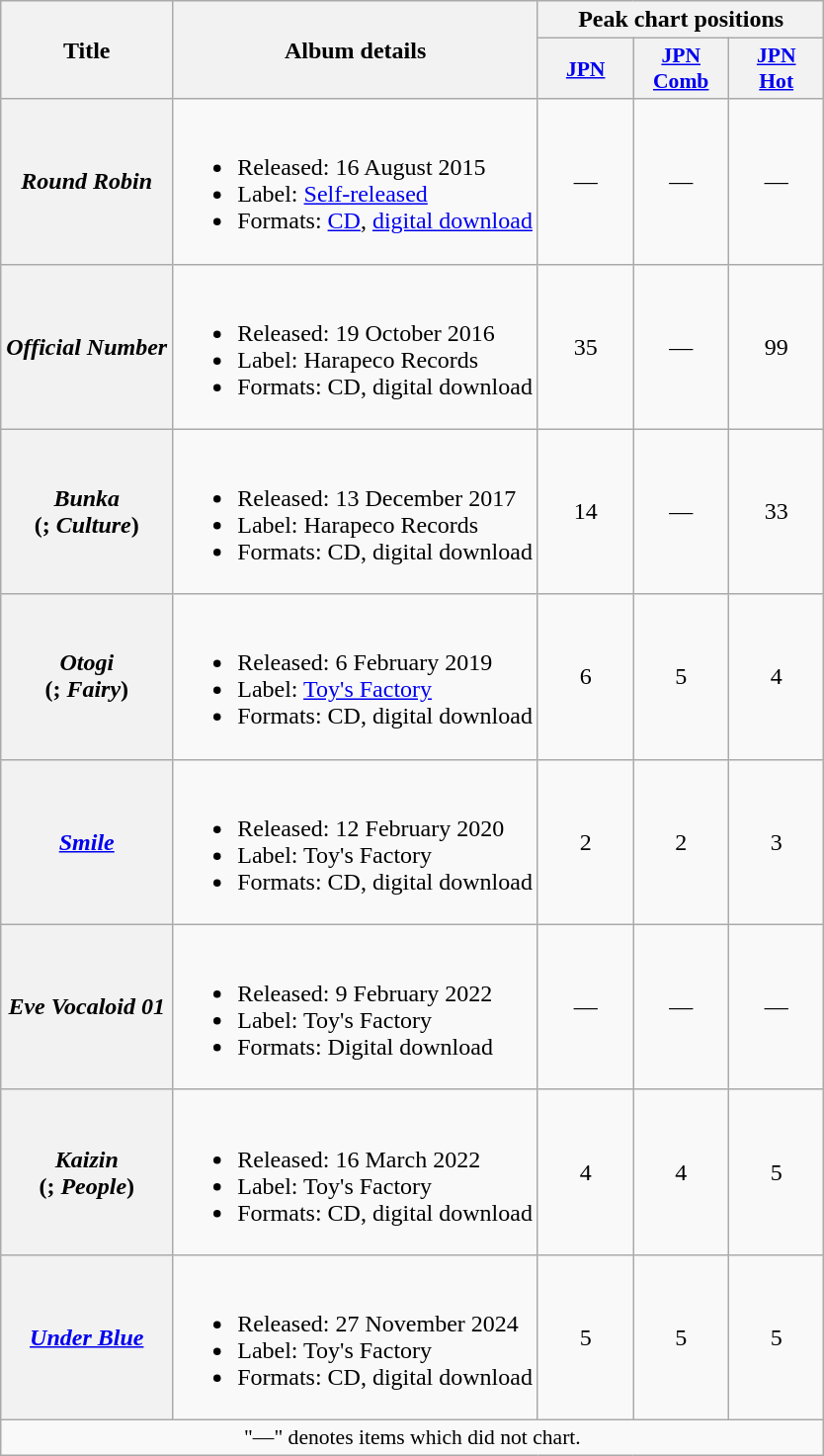<table class="wikitable plainrowheaders">
<tr>
<th scope="col" rowspan="2">Title</th>
<th scope="col" rowspan="2">Album details</th>
<th scope="col" colspan="3">Peak chart positions</th>
</tr>
<tr>
<th scope="col" style="width:4em;font-size:90%"><a href='#'>JPN</a><br></th>
<th scope="col" style="width:4em;font-size:90%"><a href='#'>JPN<br>Comb</a><br></th>
<th scope="col" style="width:4em;font-size:90%"><a href='#'>JPN<br>Hot</a><br></th>
</tr>
<tr>
<th scope="row"><em>Round Robin</em></th>
<td><br><ul><li>Released: 16 August 2015</li><li>Label: <a href='#'>Self-released</a></li><li>Formats: <a href='#'>CD</a>, <a href='#'>digital download</a></li></ul></td>
<td align="center">—</td>
<td align="center">—</td>
<td align="center">—</td>
</tr>
<tr>
<th scope="row"><em>Official Number</em></th>
<td><br><ul><li>Released: 19 October 2016</li><li>Label: Harapeco Records</li><li>Formats: CD, digital download</li></ul></td>
<td align="center">35</td>
<td align="center">—</td>
<td align="center">99</td>
</tr>
<tr>
<th scope="row"><em>Bunka</em><br>(; <em>Culture</em>)</th>
<td><br><ul><li>Released: 13 December 2017</li><li>Label: Harapeco Records</li><li>Formats: CD, digital download</li></ul></td>
<td align="center">14</td>
<td align="center">—</td>
<td align="center">33</td>
</tr>
<tr>
<th scope="row"><em>Otogi</em><br>(; <em>Fairy</em>)</th>
<td><br><ul><li>Released: 6 February 2019</li><li>Label: <a href='#'>Toy's Factory</a></li><li>Formats: CD, digital download</li></ul></td>
<td align="center">6</td>
<td align="center">5</td>
<td align="center">4</td>
</tr>
<tr>
<th scope="row"><em><a href='#'>Smile</a></em></th>
<td><br><ul><li>Released: 12 February 2020</li><li>Label: Toy's Factory</li><li>Formats: CD, digital download</li></ul></td>
<td align="center">2</td>
<td align="center">2</td>
<td align="center">3</td>
</tr>
<tr>
<th scope="row"><em>Eve Vocaloid 01</em></th>
<td><br><ul><li>Released: 9 February 2022</li><li>Label: Toy's Factory</li><li>Formats: Digital download</li></ul></td>
<td align="center">—</td>
<td align="center">—</td>
<td align="center">—</td>
</tr>
<tr>
<th scope="row"><em>Kaizin</em><br>(; <em>People</em>)</th>
<td><br><ul><li>Released: 16 March 2022</li><li>Label: Toy's Factory</li><li>Formats: CD, digital download</li></ul></td>
<td align="center">4</td>
<td align="center">4</td>
<td align="center">5</td>
</tr>
<tr>
<th scope="row"><em><a href='#'>Under Blue</a></em></th>
<td><br><ul><li>Released: 27 November 2024</li><li>Label: Toy's Factory</li><li>Formats: CD, digital download</li></ul></td>
<td align="center">5</td>
<td align="center">5</td>
<td align="center">5</td>
</tr>
<tr>
<td colspan="6" align="center" style="font-size:90%;">"—" denotes items which did not chart.</td>
</tr>
</table>
